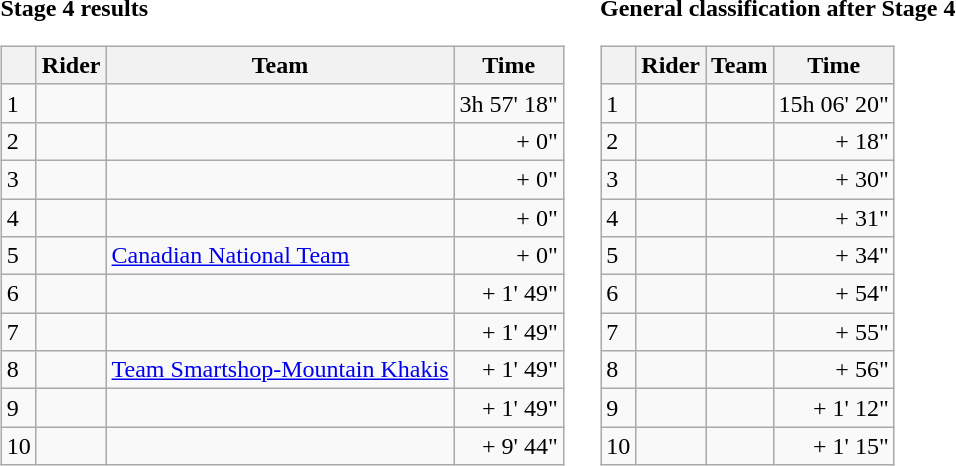<table>
<tr>
<td><strong>Stage 4 results</strong><br><table class="wikitable">
<tr>
<th></th>
<th>Rider</th>
<th>Team</th>
<th>Time</th>
</tr>
<tr>
<td>1</td>
<td> </td>
<td></td>
<td style="text-align:right;">3h 57' 18"</td>
</tr>
<tr>
<td>2</td>
<td></td>
<td></td>
<td style="text-align:right;">+ 0"</td>
</tr>
<tr>
<td>3</td>
<td></td>
<td></td>
<td style="text-align:right;">+ 0"</td>
</tr>
<tr>
<td>4</td>
<td></td>
<td></td>
<td style="text-align:right;">+ 0"</td>
</tr>
<tr>
<td>5</td>
<td></td>
<td><a href='#'>Canadian National Team</a></td>
<td style="text-align:right;">+ 0"</td>
</tr>
<tr>
<td>6</td>
<td></td>
<td></td>
<td style="text-align:right;">+ 1' 49"</td>
</tr>
<tr>
<td>7</td>
<td></td>
<td></td>
<td style="text-align:right;">+ 1' 49"</td>
</tr>
<tr>
<td>8</td>
<td></td>
<td><a href='#'>Team Smartshop-Mountain Khakis</a></td>
<td style="text-align:right;">+ 1' 49"</td>
</tr>
<tr>
<td>9</td>
<td></td>
<td></td>
<td style="text-align:right;">+ 1' 49"</td>
</tr>
<tr>
<td>10</td>
<td></td>
<td></td>
<td style="text-align:right;">+ 9' 44"</td>
</tr>
</table>
</td>
<td></td>
<td><strong>General classification after Stage 4</strong><br><table class="wikitable">
<tr>
<th></th>
<th>Rider</th>
<th>Team</th>
<th>Time</th>
</tr>
<tr>
<td>1</td>
<td>  </td>
<td></td>
<td style="text-align:right;">15h 06' 20"</td>
</tr>
<tr>
<td>2</td>
<td> </td>
<td></td>
<td style="text-align:right;">+ 18"</td>
</tr>
<tr>
<td>3</td>
<td></td>
<td></td>
<td style="text-align:right;">+ 30"</td>
</tr>
<tr>
<td>4</td>
<td></td>
<td></td>
<td style="text-align:right;">+ 31"</td>
</tr>
<tr>
<td>5</td>
<td></td>
<td></td>
<td style="text-align:right;">+ 34"</td>
</tr>
<tr>
<td>6</td>
<td></td>
<td></td>
<td style="text-align:right;">+ 54"</td>
</tr>
<tr>
<td>7</td>
<td></td>
<td></td>
<td style="text-align:right;">+ 55"</td>
</tr>
<tr>
<td>8</td>
<td> </td>
<td></td>
<td style="text-align:right;">+ 56"</td>
</tr>
<tr>
<td>9</td>
<td></td>
<td></td>
<td style="text-align:right;">+ 1' 12"</td>
</tr>
<tr>
<td>10</td>
<td></td>
<td></td>
<td style="text-align:right;">+ 1' 15"</td>
</tr>
</table>
</td>
</tr>
</table>
